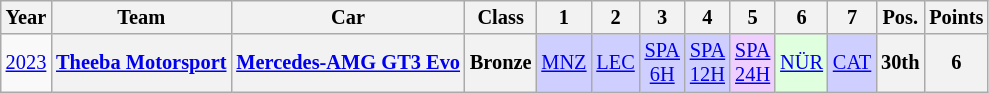<table class="wikitable" border="1" style="text-align:center; font-size:85%;">
<tr>
<th>Year</th>
<th>Team</th>
<th>Car</th>
<th>Class</th>
<th>1</th>
<th>2</th>
<th>3</th>
<th>4</th>
<th>5</th>
<th>6</th>
<th>7</th>
<th>Pos.</th>
<th>Points</th>
</tr>
<tr>
<td><a href='#'>2023</a></td>
<th nowrap><a href='#'>Theeba Motorsport</a></th>
<th nowrap><a href='#'>Mercedes-AMG GT3 Evo</a></th>
<th>Bronze</th>
<td style="background:#CFCFFF;"><a href='#'>MNZ</a><br></td>
<td style="background:#CFCFFF;"><a href='#'>LEC</a><br></td>
<td style="background:#CFCFFF;"><a href='#'>SPA<br>6H</a><br></td>
<td style="background:#CFCFFF;"><a href='#'>SPA<br>12H</a><br></td>
<td style="background:#EFCFFF;"><a href='#'>SPA<br>24H</a><br></td>
<td style="background:#DFFFDF;"><a href='#'>NÜR</a><br></td>
<td style="background:#CFCFFF;"><a href='#'>CAT</a><br></td>
<th>30th</th>
<th>6</th>
</tr>
</table>
